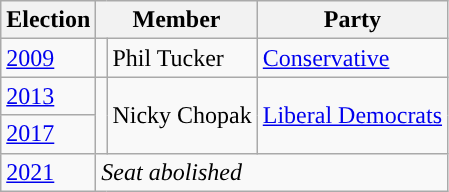<table class="wikitable">
<tr>
<th>Election</th>
<th colspan="2">Member</th>
<th>Party</th>
</tr>
<tr>
<td><a href='#'>2009</a></td>
<td rowspan="1" style="background-color: "></td>
<td rowspan="1">Phil Tucker</td>
<td rowspan="1"><a href='#'>Conservative</a></td>
</tr>
<tr>
<td><a href='#'>2013</a></td>
<td rowspan="2" style="background-color: "></td>
<td rowspan="2">Nicky Chopak</td>
<td rowspan="2"><a href='#'>Liberal Democrats</a></td>
</tr>
<tr>
<td><a href='#'>2017</a></td>
</tr>
<tr>
<td><a href='#'>2021</a></td>
<td colspan="3"><em>Seat abolished</em></td>
</tr>
</table>
